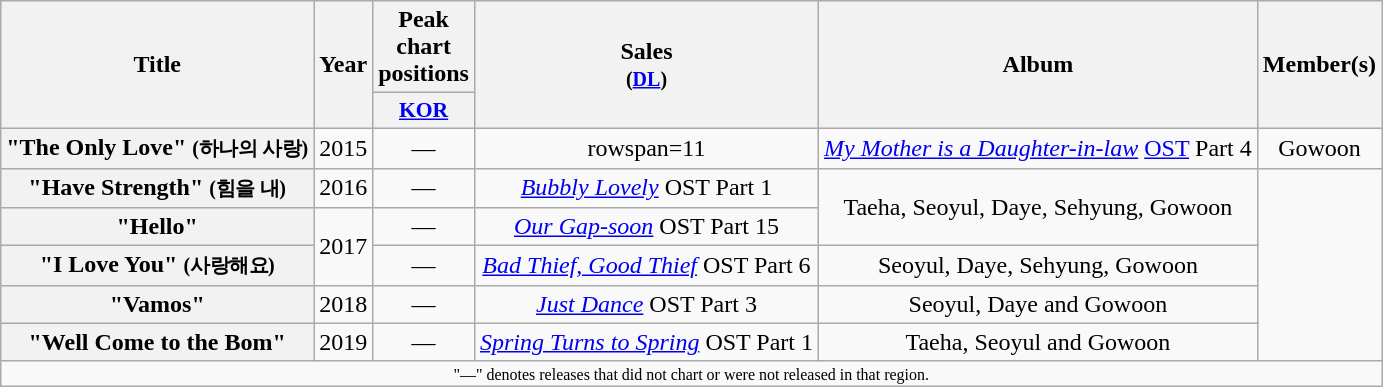<table class="wikitable plainrowheaders" style="text-align:center;" border="1">
<tr>
<th scope="col" rowspan="2">Title</th>
<th scope="col" rowspan="2">Year</th>
<th scope="col" colspan="1">Peak chart positions</th>
<th scope="col" rowspan="2">Sales<br><small>(<a href='#'>DL</a>)</small></th>
<th scope="col" rowspan="2">Album</th>
<th scope="col" rowspan="2">Member(s)</th>
</tr>
<tr>
<th scope="col" style="width:3em;font-size:90%;"><a href='#'>KOR</a><br></th>
</tr>
<tr>
<th scope=row>"The Only Love" <small>(하나의 사랑)</small></th>
<td>2015</td>
<td>—</td>
<td>rowspan=11 </td>
<td><em><a href='#'>My Mother is a Daughter-in-law</a></em> <a href='#'>OST</a> Part 4</td>
<td>Gowoon</td>
</tr>
<tr>
<th scope=row>"Have Strength" <small>(힘을 내)</small></th>
<td>2016</td>
<td>—</td>
<td><em><a href='#'>Bubbly Lovely</a></em> OST Part 1</td>
<td rowspan=2>Taeha, Seoyul, Daye, Sehyung, Gowoon</td>
</tr>
<tr>
<th scope=row>"Hello"</th>
<td rowspan=2>2017</td>
<td>—</td>
<td><em><a href='#'>Our Gap-soon</a></em> OST Part 15</td>
</tr>
<tr>
<th scope=row>"I Love You" <small>(사랑해요)</small></th>
<td>—</td>
<td><em><a href='#'>Bad Thief, Good Thief</a></em> OST Part 6</td>
<td>Seoyul, Daye, Sehyung, Gowoon</td>
</tr>
<tr>
<th scope=row>"Vamos"</th>
<td>2018</td>
<td>—</td>
<td><em><a href='#'>Just Dance</a></em> OST Part 3</td>
<td>Seoyul, Daye and Gowoon</td>
</tr>
<tr>
<th scope=row>"Well Come to the Bom"</th>
<td>2019</td>
<td>—</td>
<td><em><a href='#'>Spring Turns to Spring</a></em> OST Part 1</td>
<td>Taeha, Seoyul and Gowoon</td>
</tr>
<tr>
<td colspan="6" style="font-size:8pt;">"—" denotes releases that did not chart or were not released in that region.</td>
</tr>
</table>
